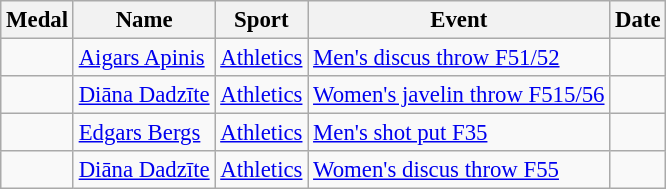<table class="wikitable sortable" style="font-size: 95%">
<tr>
<th>Medal</th>
<th>Name</th>
<th>Sport</th>
<th>Event</th>
<th>Date</th>
</tr>
<tr>
<td></td>
<td><a href='#'>Aigars Apinis</a></td>
<td><a href='#'>Athletics</a></td>
<td><a href='#'>Men's discus throw F51/52</a></td>
<td></td>
</tr>
<tr>
<td></td>
<td><a href='#'>Diāna Dadzīte</a></td>
<td><a href='#'>Athletics</a></td>
<td><a href='#'>Women's javelin throw F515/56</a></td>
<td></td>
</tr>
<tr>
<td></td>
<td><a href='#'>Edgars Bergs</a></td>
<td><a href='#'>Athletics</a></td>
<td><a href='#'>Men's shot put F35</a></td>
<td></td>
</tr>
<tr>
<td></td>
<td><a href='#'>Diāna Dadzīte</a></td>
<td><a href='#'>Athletics</a></td>
<td><a href='#'>Women's discus throw F55</a></td>
<td></td>
</tr>
</table>
